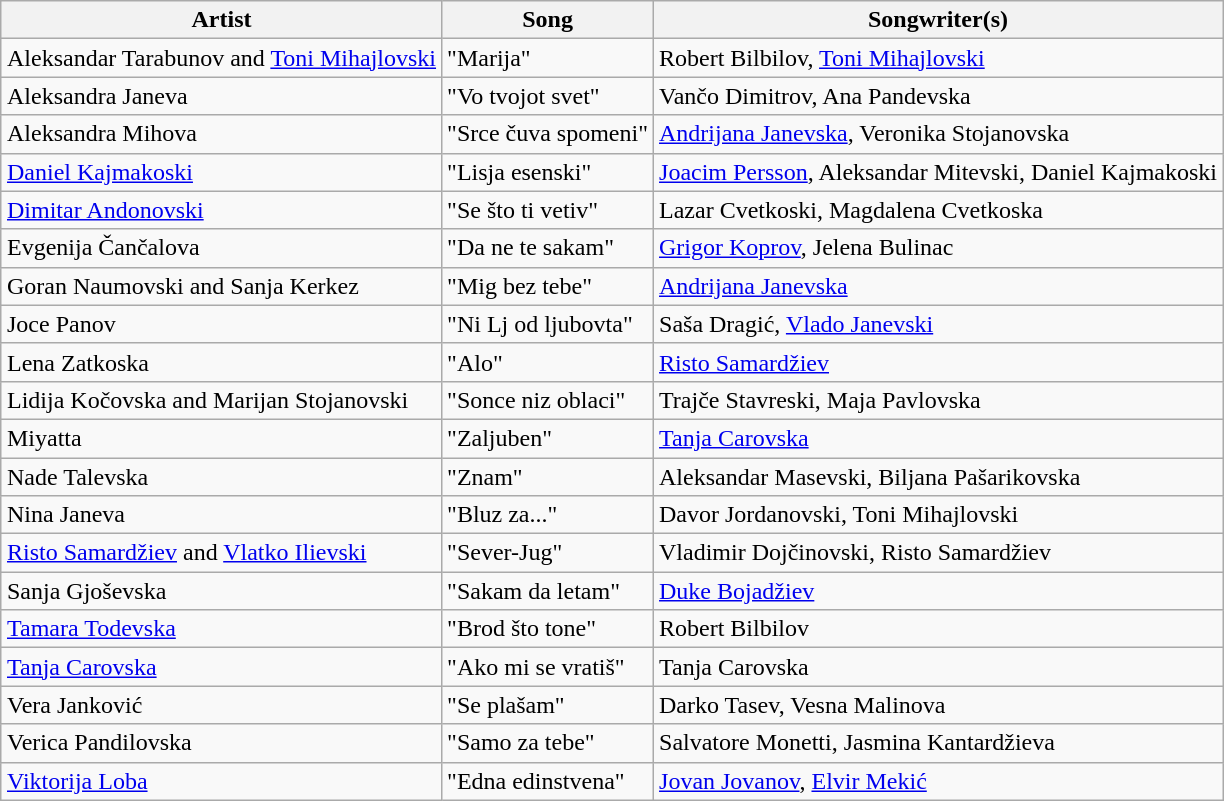<table class="sortable wikitable" style="margin: 1em auto 1em auto">
<tr>
<th>Artist</th>
<th>Song</th>
<th class="unsortable">Songwriter(s)</th>
</tr>
<tr>
<td>Aleksandar Tarabunov and <a href='#'>Toni Mihajlovski</a></td>
<td>"Marija" </td>
<td>Robert Bilbilov, <a href='#'>Toni Mihajlovski</a></td>
</tr>
<tr>
<td>Aleksandra Janeva</td>
<td>"Vo tvojot svet" </td>
<td>Vančo Dimitrov, Ana Pandevska</td>
</tr>
<tr>
<td>Aleksandra Mihova</td>
<td>"Srce čuva spomeni" </td>
<td><a href='#'>Andrijana Janevska</a>, Veronika Stojanovska</td>
</tr>
<tr>
<td><a href='#'>Daniel Kajmakoski</a></td>
<td>"Lisja esenski" </td>
<td><a href='#'>Joacim Persson</a>, Aleksandar Mitevski, Daniel Kajmakoski</td>
</tr>
<tr>
<td><a href='#'>Dimitar Andonovski</a></td>
<td>"Se što ti vetiv" </td>
<td>Lazar Cvetkoski, Magdalena Cvetkoska</td>
</tr>
<tr>
<td>Evgenija Čančalova</td>
<td>"Da ne te sakam" </td>
<td><a href='#'>Grigor Koprov</a>, Jelena Bulinac</td>
</tr>
<tr>
<td>Goran Naumovski and Sanja Kerkez</td>
<td>"Mig bez tebe" </td>
<td><a href='#'>Andrijana Janevska</a></td>
</tr>
<tr>
<td>Joce Panov</td>
<td>"Ni Lj od ljubovta" </td>
<td>Saša Dragić, <a href='#'>Vlado Janevski</a></td>
</tr>
<tr>
<td>Lena Zatkoska</td>
<td>"Alo" </td>
<td><a href='#'>Risto Samardžiev</a></td>
</tr>
<tr>
<td>Lidija Kočovska and Marijan Stojanovski</td>
<td>"Sonce niz oblaci" </td>
<td>Trajče Stavreski, Maja Pavlovska</td>
</tr>
<tr>
<td>Miyatta</td>
<td>"Zaljuben" </td>
<td><a href='#'>Tanja Carovska</a></td>
</tr>
<tr>
<td>Nade Talevska</td>
<td>"Znam" </td>
<td>Aleksandar Masevski, Biljana Pašarikovska</td>
</tr>
<tr>
<td>Nina Janeva</td>
<td>"Bluz za..." </td>
<td>Davor Jordanovski, Toni Mihajlovski</td>
</tr>
<tr>
<td><a href='#'>Risto Samardžiev</a> and <a href='#'>Vlatko Ilievski</a></td>
<td>"Sever-Jug" </td>
<td>Vladimir Dojčinovski, Risto Samardžiev</td>
</tr>
<tr>
<td>Sanja Gjoševska</td>
<td>"Sakam da letam" </td>
<td><a href='#'>Duke Bojadžiev</a></td>
</tr>
<tr>
<td><a href='#'>Tamara Todevska</a></td>
<td>"Brod što tone" </td>
<td>Robert Bilbilov</td>
</tr>
<tr>
<td><a href='#'>Tanja Carovska</a></td>
<td>"Ako mi se vratiš" </td>
<td>Tanja Carovska</td>
</tr>
<tr>
<td>Vera Janković</td>
<td>"Se plašam" </td>
<td>Darko Tasev, Vesna Malinova</td>
</tr>
<tr>
<td>Verica Pandilovska</td>
<td>"Samo za tebe" </td>
<td>Salvatore Monetti, Jasmina Kantardžieva</td>
</tr>
<tr>
<td><a href='#'>Viktorija Loba</a></td>
<td>"Edna edinstvena" </td>
<td><a href='#'>Jovan Jovanov</a>, <a href='#'>Elvir Mekić</a></td>
</tr>
</table>
